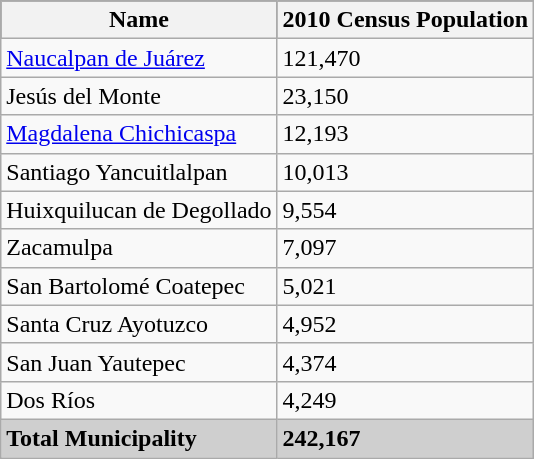<table class="wikitable">
<tr style="background:#000000; color:black;">
<th><strong>Name</strong></th>
<th><strong>2010 Census Population</strong></th>
</tr>
<tr>
<td><a href='#'>Naucalpan de Juárez</a></td>
<td>121,470</td>
</tr>
<tr>
<td>Jesús del Monte</td>
<td>23,150</td>
</tr>
<tr>
<td><a href='#'>Magdalena Chichicaspa</a></td>
<td>12,193</td>
</tr>
<tr>
<td>Santiago Yancuitlalpan</td>
<td>10,013</td>
</tr>
<tr>
<td>Huixquilucan de Degollado</td>
<td>9,554</td>
</tr>
<tr>
<td>Zacamulpa</td>
<td>7,097</td>
</tr>
<tr>
<td>San Bartolomé Coatepec</td>
<td>5,021</td>
</tr>
<tr>
<td>Santa Cruz Ayotuzco</td>
<td>4,952</td>
</tr>
<tr>
<td>San Juan Yautepec</td>
<td>4,374</td>
</tr>
<tr>
<td>Dos Ríos</td>
<td>4,249</td>
</tr>
<tr style="background:#CFCFCF;">
<td><strong>Total Municipality</strong></td>
<td><strong>242,167</strong></td>
</tr>
</table>
